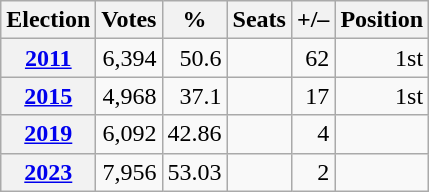<table class=wikitable style="text-align: right;">
<tr>
<th>Election</th>
<th>Votes</th>
<th>%</th>
<th>Seats</th>
<th>+/–</th>
<th>Position</th>
</tr>
<tr>
<th><a href='#'>2011</a></th>
<td>6,394</td>
<td>50.6</td>
<td></td>
<td> 62</td>
<td> 1st</td>
</tr>
<tr>
<th><a href='#'>2015</a></th>
<td>4,968</td>
<td>37.1</td>
<td></td>
<td> 17</td>
<td> 1st</td>
</tr>
<tr>
<th><a href='#'>2019</a></th>
<td>6,092</td>
<td>42.86</td>
<td></td>
<td> 4</td>
<td></td>
</tr>
<tr>
<th><a href='#'>2023</a></th>
<td>7,956</td>
<td>53.03</td>
<td></td>
<td> 2</td>
<td></td>
</tr>
</table>
